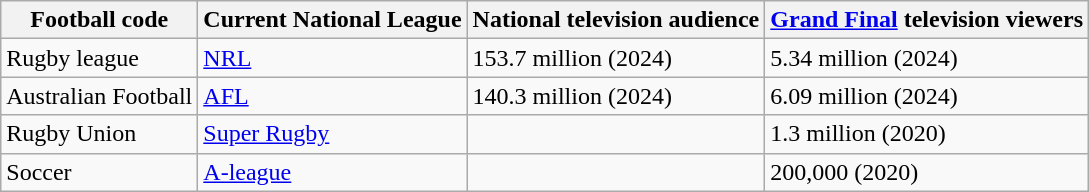<table class="sortable wikitable">
<tr>
<th>Football code</th>
<th>Current National League</th>
<th>National television audience</th>
<th><a href='#'>Grand Final</a> television viewers</th>
</tr>
<tr>
<td>Rugby league</td>
<td><a href='#'>NRL</a></td>
<td>153.7 million (2024)</td>
<td>5.34 million (2024)</td>
</tr>
<tr>
<td>Australian Football</td>
<td><a href='#'>AFL</a></td>
<td>140.3  million (2024)</td>
<td>6.09 million (2024)</td>
</tr>
<tr>
<td>Rugby Union</td>
<td><a href='#'>Super Rugby</a></td>
<td></td>
<td>1.3 million (2020)</td>
</tr>
<tr>
<td>Soccer</td>
<td><a href='#'>A-league</a></td>
<td></td>
<td>200,000 (2020)</td>
</tr>
</table>
